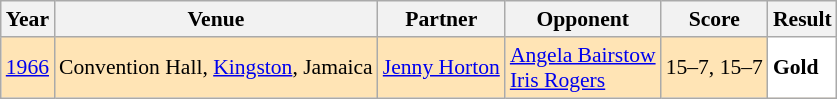<table class="sortable wikitable" style="font-size: 90%;">
<tr>
<th>Year</th>
<th>Venue</th>
<th>Partner</th>
<th>Opponent</th>
<th>Score</th>
<th>Result</th>
</tr>
<tr style="background:#FFE4B5">
<td align="center"><a href='#'>1966</a></td>
<td align="left">Convention Hall, <a href='#'>Kingston</a>, Jamaica</td>
<td align="left"> <a href='#'>Jenny Horton</a></td>
<td align="left"> <a href='#'>Angela Bairstow</a><br> <a href='#'>Iris Rogers</a></td>
<td align="left">15–7, 15–7</td>
<td style="text-align:left; background: white"> <strong>Gold</strong></td>
</tr>
</table>
